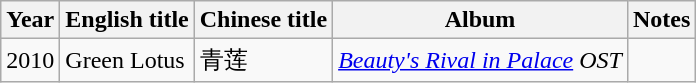<table class="wikitable">
<tr>
<th>Year</th>
<th>English title</th>
<th>Chinese title</th>
<th>Album</th>
<th>Notes</th>
</tr>
<tr>
<td>2010</td>
<td>Green Lotus</td>
<td>青莲</td>
<td><em><a href='#'>Beauty's Rival in Palace</a> OST</em></td>
<td></td>
</tr>
</table>
